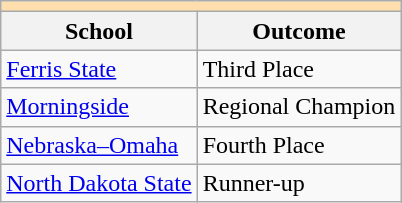<table class="wikitable" style="float:left; margin-right:1em;">
<tr>
<th colspan="3" style="background:#ffdead;"></th>
</tr>
<tr>
<th>School</th>
<th>Outcome</th>
</tr>
<tr>
<td><a href='#'>Ferris State</a></td>
<td>Third Place</td>
</tr>
<tr>
<td><a href='#'>Morningside</a></td>
<td>Regional Champion</td>
</tr>
<tr>
<td><a href='#'>Nebraska–Omaha</a></td>
<td>Fourth Place</td>
</tr>
<tr>
<td><a href='#'>North Dakota State</a></td>
<td>Runner-up</td>
</tr>
</table>
